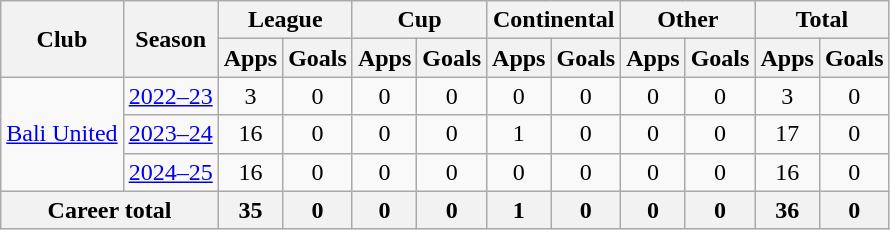<table class="wikitable" style="text-align: center">
<tr>
<th rowspan="2">Club</th>
<th rowspan="2">Season</th>
<th colspan="2">League</th>
<th colspan="2">Cup</th>
<th colspan="2">Continental</th>
<th colspan="2">Other</th>
<th colspan="2">Total</th>
</tr>
<tr>
<th>Apps</th>
<th>Goals</th>
<th>Apps</th>
<th>Goals</th>
<th>Apps</th>
<th>Goals</th>
<th>Apps</th>
<th>Goals</th>
<th>Apps</th>
<th>Goals</th>
</tr>
<tr>
<td rowspan="3" valign="center"><a href='#'>Bali United</a></td>
<td><a href='#'>2022–23</a></td>
<td>3</td>
<td>0</td>
<td>0</td>
<td>0</td>
<td>0</td>
<td>0</td>
<td>0</td>
<td>0</td>
<td>3</td>
<td>0</td>
</tr>
<tr>
<td><a href='#'>2023–24</a></td>
<td>16</td>
<td>0</td>
<td>0</td>
<td>0</td>
<td>1</td>
<td>0</td>
<td>0</td>
<td>0</td>
<td>17</td>
<td>0</td>
</tr>
<tr>
<td><a href='#'>2024–25</a></td>
<td>16</td>
<td>0</td>
<td>0</td>
<td>0</td>
<td>0</td>
<td>0</td>
<td>0</td>
<td>0</td>
<td>16</td>
<td>0</td>
</tr>
<tr>
<th colspan=2>Career total</th>
<th>35</th>
<th>0</th>
<th>0</th>
<th>0</th>
<th>1</th>
<th>0</th>
<th>0</th>
<th>0</th>
<th>36</th>
<th>0</th>
</tr>
</table>
